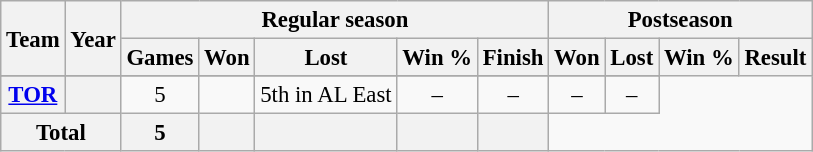<table class="wikitable" style="font-size: 95%; text-align:center;">
<tr>
<th rowspan="2">Team</th>
<th rowspan="2">Year</th>
<th colspan="5">Regular season</th>
<th colspan="4">Postseason</th>
</tr>
<tr>
<th>Games</th>
<th>Won</th>
<th>Lost</th>
<th>Win %</th>
<th>Finish</th>
<th>Won</th>
<th>Lost</th>
<th>Win %</th>
<th>Result</th>
</tr>
<tr>
</tr>
<tr>
<th><a href='#'>TOR</a></th>
<th></th>
<td>5</td>
<td></td>
<td>5th in AL East</td>
<td>–</td>
<td>–</td>
<td>–</td>
<td>–</td>
</tr>
<tr>
<th colspan="2">Total</th>
<th>5</th>
<th></th>
<th></th>
<th></th>
<th></th>
</tr>
</table>
